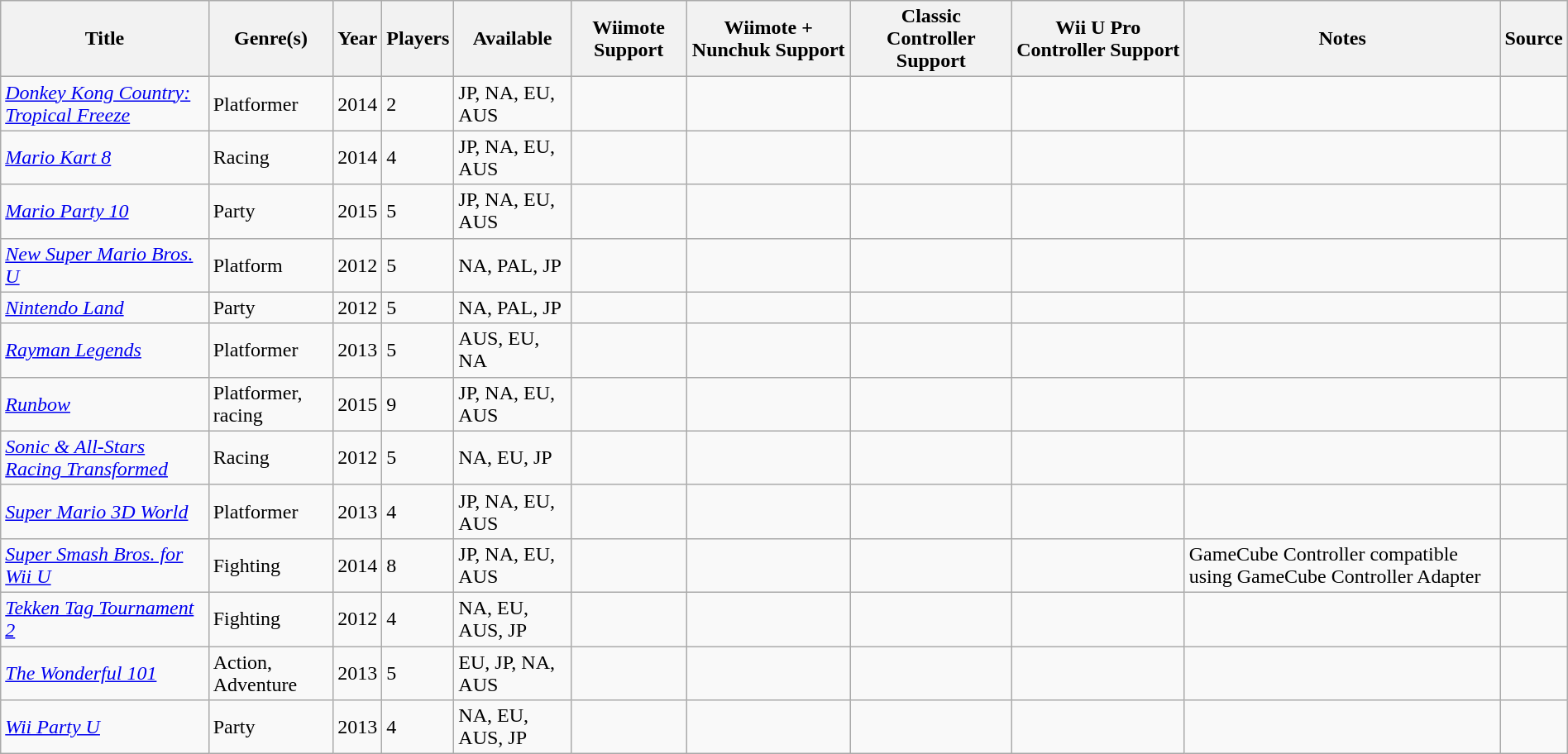<table class="wikitable sortable" style="width:100%;">
<tr>
<th>Title</th>
<th>Genre(s)</th>
<th>Year</th>
<th>Players</th>
<th>Available</th>
<th>Wiimote Support</th>
<th>Wiimote + Nunchuk Support</th>
<th>Classic Controller Support</th>
<th>Wii U Pro Controller Support</th>
<th>Notes</th>
<th>Source</th>
</tr>
<tr>
<td><em><a href='#'>Donkey Kong Country: Tropical Freeze</a></em></td>
<td>Platformer</td>
<td>2014</td>
<td>2</td>
<td>JP, NA, EU, AUS</td>
<td></td>
<td></td>
<td></td>
<td></td>
<td></td>
<td></td>
</tr>
<tr>
<td><em><a href='#'>Mario Kart 8</a></em></td>
<td>Racing</td>
<td>2014</td>
<td>4</td>
<td>JP, NA, EU, AUS</td>
<td></td>
<td></td>
<td></td>
<td></td>
<td></td>
<td></td>
</tr>
<tr>
<td><em><a href='#'>Mario Party 10</a></em></td>
<td>Party</td>
<td>2015</td>
<td>5</td>
<td>JP, NA, EU, AUS</td>
<td></td>
<td></td>
<td></td>
<td></td>
<td></td>
<td></td>
</tr>
<tr>
<td><em><a href='#'>New Super Mario Bros. U</a></em></td>
<td>Platform</td>
<td>2012</td>
<td>5</td>
<td>NA, PAL, JP</td>
<td></td>
<td></td>
<td></td>
<td></td>
<td></td>
<td></td>
</tr>
<tr>
<td><em><a href='#'>Nintendo Land</a></em></td>
<td>Party</td>
<td>2012</td>
<td>5</td>
<td>NA, PAL, JP</td>
<td></td>
<td></td>
<td></td>
<td></td>
<td></td>
<td></td>
</tr>
<tr>
<td><em><a href='#'>Rayman Legends</a></em></td>
<td>Platformer</td>
<td>2013</td>
<td>5</td>
<td>AUS, EU, NA</td>
<td></td>
<td></td>
<td></td>
<td></td>
<td></td>
<td></td>
</tr>
<tr>
<td><em><a href='#'>Runbow</a></em></td>
<td>Platformer, racing</td>
<td>2015</td>
<td>9</td>
<td>JP, NA, EU, AUS</td>
<td></td>
<td></td>
<td></td>
<td></td>
<td></td>
<td></td>
</tr>
<tr>
<td><em><a href='#'>Sonic & All-Stars Racing Transformed</a></em></td>
<td>Racing</td>
<td>2012</td>
<td>5</td>
<td>NA, EU, JP</td>
<td></td>
<td></td>
<td></td>
<td></td>
<td></td>
<td></td>
</tr>
<tr>
<td><em><a href='#'>Super Mario 3D World</a></em></td>
<td>Platformer</td>
<td>2013</td>
<td>4</td>
<td>JP, NA, EU, AUS</td>
<td></td>
<td></td>
<td></td>
<td></td>
<td></td>
<td></td>
</tr>
<tr>
<td><em><a href='#'>Super Smash Bros. for Wii U</a></em></td>
<td>Fighting</td>
<td>2014</td>
<td>8</td>
<td>JP, NA, EU, AUS</td>
<td></td>
<td></td>
<td></td>
<td></td>
<td>GameCube Controller compatible using GameCube Controller Adapter</td>
<td></td>
</tr>
<tr>
<td><em><a href='#'>Tekken Tag Tournament 2</a></em></td>
<td>Fighting</td>
<td>2012</td>
<td>4</td>
<td>NA, EU, AUS, JP</td>
<td></td>
<td></td>
<td></td>
<td></td>
<td></td>
<td></td>
</tr>
<tr>
<td><em><a href='#'>The Wonderful 101</a></em></td>
<td>Action, Adventure</td>
<td>2013</td>
<td>5</td>
<td>EU, JP, NA, AUS</td>
<td></td>
<td></td>
<td></td>
<td></td>
<td></td>
<td></td>
</tr>
<tr>
<td><em><a href='#'>Wii Party U</a></em></td>
<td>Party</td>
<td>2013</td>
<td>4</td>
<td>NA, EU, AUS, JP</td>
<td></td>
<td></td>
<td></td>
<td></td>
<td></td>
<td></td>
</tr>
</table>
